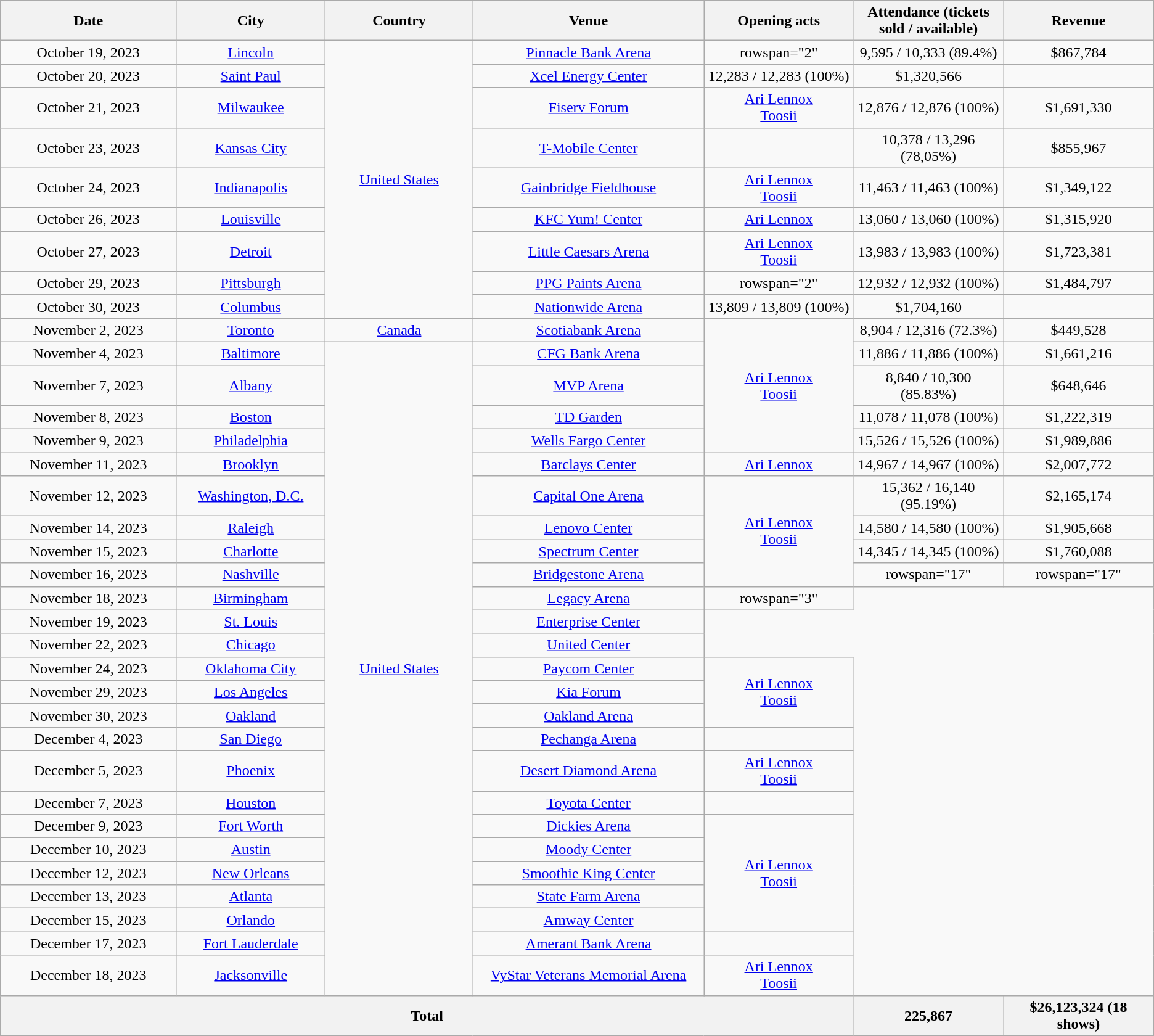<table class="wikitable plainrowheaders" style="text-align:center;">
<tr>
<th scope="col" style="width:12em;">Date</th>
<th scope="col" style="width:10em;">City</th>
<th scope="col" style="width:10em;">Country</th>
<th scope="col" style="width:16em;">Venue</th>
<th scope="col" style="width:10em;">Opening acts</th>
<th scope="col" style="width:10em;">Attendance (tickets sold / available)</th>
<th scope="col" style="width:10em;">Revenue</th>
</tr>
<tr>
<td>October 19, 2023</td>
<td><a href='#'>Lincoln</a></td>
<td rowspan="9"><a href='#'>United States</a></td>
<td><a href='#'>Pinnacle Bank Arena</a></td>
<td>rowspan="2" </td>
<td>9,595 / 10,333 (89.4%)</td>
<td>$867,784</td>
</tr>
<tr>
<td>October 20, 2023</td>
<td><a href='#'>Saint Paul</a></td>
<td><a href='#'>Xcel Energy Center</a></td>
<td>12,283 / 12,283 (100%)</td>
<td>$1,320,566</td>
</tr>
<tr>
<td>October 21, 2023</td>
<td><a href='#'>Milwaukee</a></td>
<td><a href='#'>Fiserv Forum</a></td>
<td><a href='#'>Ari Lennox</a><br><a href='#'>Toosii</a></td>
<td>12,876 / 12,876 (100%)</td>
<td>$1,691,330</td>
</tr>
<tr>
<td>October 23, 2023</td>
<td><a href='#'>Kansas City</a></td>
<td><a href='#'>T-Mobile Center</a></td>
<td></td>
<td>10,378 / 13,296 (78,05%)</td>
<td>$855,967</td>
</tr>
<tr>
<td>October 24, 2023</td>
<td><a href='#'>Indianapolis</a></td>
<td><a href='#'>Gainbridge Fieldhouse</a></td>
<td><a href='#'>Ari Lennox</a><br><a href='#'>Toosii</a></td>
<td>11,463 / 11,463 (100%)</td>
<td>$1,349,122</td>
</tr>
<tr>
<td>October 26, 2023</td>
<td><a href='#'>Louisville</a></td>
<td><a href='#'>KFC Yum! Center</a></td>
<td><a href='#'>Ari Lennox</a></td>
<td>13,060 / 13,060 (100%)</td>
<td>$1,315,920</td>
</tr>
<tr>
<td>October 27, 2023</td>
<td><a href='#'>Detroit</a></td>
<td><a href='#'>Little Caesars Arena</a></td>
<td><a href='#'>Ari Lennox</a><br><a href='#'>Toosii</a></td>
<td>13,983 / 13,983 (100%)</td>
<td>$1,723,381</td>
</tr>
<tr>
<td>October 29, 2023</td>
<td><a href='#'>Pittsburgh</a></td>
<td><a href='#'>PPG Paints Arena</a></td>
<td>rowspan="2" </td>
<td>12,932 / 12,932 (100%)</td>
<td>$1,484,797</td>
</tr>
<tr>
<td>October 30, 2023</td>
<td><a href='#'>Columbus</a></td>
<td><a href='#'>Nationwide Arena</a></td>
<td>13,809 / 13,809 (100%)</td>
<td>$1,704,160</td>
</tr>
<tr>
<td>November 2, 2023</td>
<td><a href='#'>Toronto</a></td>
<td><a href='#'>Canada</a></td>
<td><a href='#'>Scotiabank Arena</a></td>
<td rowspan="5"><a href='#'>Ari Lennox</a><br><a href='#'>Toosii</a></td>
<td>8,904 / 12,316 (72.3%)</td>
<td>$449,528</td>
</tr>
<tr>
<td>November 4, 2023</td>
<td><a href='#'>Baltimore</a></td>
<td rowspan="25"><a href='#'>United States</a></td>
<td><a href='#'>CFG Bank Arena</a></td>
<td>11,886 / 11,886 (100%)</td>
<td>$1,661,216</td>
</tr>
<tr>
<td>November 7, 2023</td>
<td><a href='#'>Albany</a></td>
<td><a href='#'>MVP Arena</a></td>
<td>8,840 / 10,300 (85.83%)</td>
<td>$648,646</td>
</tr>
<tr>
<td>November 8, 2023</td>
<td><a href='#'>Boston</a></td>
<td><a href='#'>TD Garden</a></td>
<td>11,078 / 11,078 (100%)</td>
<td>$1,222,319</td>
</tr>
<tr>
<td>November 9, 2023</td>
<td><a href='#'>Philadelphia</a></td>
<td><a href='#'>Wells Fargo Center</a></td>
<td>15,526 / 15,526 (100%)</td>
<td>$1,989,886</td>
</tr>
<tr>
<td>November 11, 2023</td>
<td><a href='#'>Brooklyn</a></td>
<td><a href='#'>Barclays Center</a></td>
<td><a href='#'>Ari Lennox</a></td>
<td>14,967 / 14,967 (100%)</td>
<td>$2,007,772</td>
</tr>
<tr>
<td>November 12, 2023</td>
<td><a href='#'>Washington, D.C.</a></td>
<td><a href='#'>Capital One Arena</a></td>
<td rowspan="4"><a href='#'>Ari Lennox</a><br><a href='#'>Toosii</a></td>
<td>15,362 / 16,140 (95.19%)</td>
<td>$2,165,174</td>
</tr>
<tr>
<td>November 14, 2023</td>
<td><a href='#'>Raleigh</a></td>
<td><a href='#'>Lenovo Center</a></td>
<td>14,580 / 14,580 (100%)</td>
<td>$1,905,668</td>
</tr>
<tr>
<td>November 15, 2023</td>
<td><a href='#'>Charlotte</a></td>
<td><a href='#'>Spectrum Center</a></td>
<td>14,345 / 14,345 (100%)</td>
<td>$1,760,088</td>
</tr>
<tr>
<td>November 16, 2023</td>
<td><a href='#'>Nashville</a></td>
<td><a href='#'>Bridgestone Arena</a></td>
<td>rowspan="17" </td>
<td>rowspan="17" </td>
</tr>
<tr>
<td>November 18, 2023</td>
<td><a href='#'>Birmingham</a></td>
<td><a href='#'>Legacy Arena</a></td>
<td>rowspan="3" </td>
</tr>
<tr>
<td>November 19, 2023</td>
<td><a href='#'>St. Louis</a></td>
<td><a href='#'>Enterprise Center</a></td>
</tr>
<tr>
<td>November 22, 2023</td>
<td><a href='#'>Chicago</a></td>
<td><a href='#'>United Center</a></td>
</tr>
<tr>
<td>November 24, 2023</td>
<td><a href='#'>Oklahoma City</a></td>
<td><a href='#'>Paycom Center</a></td>
<td rowspan="3"><a href='#'>Ari Lennox</a><br><a href='#'>Toosii</a></td>
</tr>
<tr>
<td>November 29, 2023</td>
<td><a href='#'>Los Angeles</a></td>
<td><a href='#'>Kia Forum</a></td>
</tr>
<tr>
<td>November 30, 2023</td>
<td><a href='#'>Oakland</a></td>
<td><a href='#'>Oakland Arena</a></td>
</tr>
<tr>
<td>December 4, 2023</td>
<td><a href='#'>San Diego</a></td>
<td><a href='#'>Pechanga Arena</a></td>
<td></td>
</tr>
<tr>
<td>December 5, 2023</td>
<td><a href='#'>Phoenix</a></td>
<td><a href='#'>Desert Diamond Arena</a></td>
<td><a href='#'>Ari Lennox</a><br><a href='#'>Toosii</a></td>
</tr>
<tr>
<td>December 7, 2023</td>
<td><a href='#'>Houston</a></td>
<td><a href='#'>Toyota Center</a></td>
<td></td>
</tr>
<tr>
<td>December 9, 2023</td>
<td><a href='#'>Fort Worth</a></td>
<td><a href='#'>Dickies Arena</a></td>
<td rowspan="5"><a href='#'>Ari Lennox</a><br><a href='#'>Toosii</a></td>
</tr>
<tr>
<td>December 10, 2023</td>
<td><a href='#'>Austin</a></td>
<td><a href='#'>Moody Center</a></td>
</tr>
<tr>
<td>December 12, 2023</td>
<td><a href='#'>New Orleans</a></td>
<td><a href='#'>Smoothie King Center</a></td>
</tr>
<tr>
<td>December 13, 2023</td>
<td><a href='#'>Atlanta</a></td>
<td><a href='#'>State Farm Arena</a></td>
</tr>
<tr>
<td>December 15, 2023</td>
<td><a href='#'>Orlando</a></td>
<td><a href='#'>Amway Center</a></td>
</tr>
<tr>
<td>December 17, 2023</td>
<td><a href='#'>Fort Lauderdale</a></td>
<td><a href='#'>Amerant Bank Arena</a></td>
<td></td>
</tr>
<tr>
<td>December 18, 2023</td>
<td><a href='#'>Jacksonville</a></td>
<td><a href='#'>VyStar Veterans Memorial Arena</a></td>
<td><a href='#'>Ari Lennox</a><br><a href='#'>Toosii</a></td>
</tr>
<tr>
<th colspan="5">Total</th>
<th>225,867</th>
<th>$26,123,324 (18 shows)</th>
</tr>
</table>
